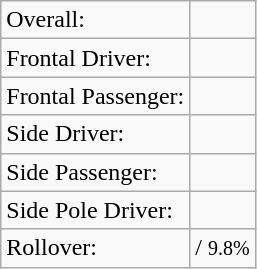<table class="wikitable">
<tr>
<td>Overall:</td>
<td></td>
</tr>
<tr>
<td>Frontal Driver:</td>
<td></td>
</tr>
<tr>
<td>Frontal Passenger:</td>
<td></td>
</tr>
<tr>
<td>Side Driver:</td>
<td></td>
</tr>
<tr>
<td>Side Passenger:</td>
<td></td>
</tr>
<tr>
<td>Side Pole Driver:</td>
<td></td>
</tr>
<tr>
<td>Rollover:</td>
<td> / <small>9.8%</small></td>
</tr>
</table>
